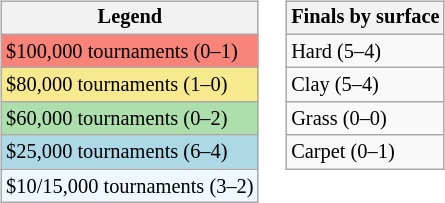<table>
<tr valign=top>
<td><br><table class=wikitable style="font-size:85%">
<tr>
<th>Legend</th>
</tr>
<tr style="background:#f88379;">
<td>$100,000 tournaments (0–1)</td>
</tr>
<tr style="background:#f7e98e;">
<td>$80,000 tournaments (1–0)</td>
</tr>
<tr style="background:#addfad;">
<td>$60,000 tournaments (0–2)</td>
</tr>
<tr style="background:lightblue;">
<td>$25,000 tournaments (6–4)</td>
</tr>
<tr style="background:#f0f8ff;">
<td>$10/15,000 tournaments (3–2)</td>
</tr>
</table>
</td>
<td><br><table class=wikitable style="font-size:85%">
<tr>
<th>Finals by surface</th>
</tr>
<tr>
<td>Hard (5–4)</td>
</tr>
<tr>
<td>Clay (5–4)</td>
</tr>
<tr>
<td>Grass (0–0)</td>
</tr>
<tr>
<td>Carpet (0–1)</td>
</tr>
</table>
</td>
</tr>
</table>
